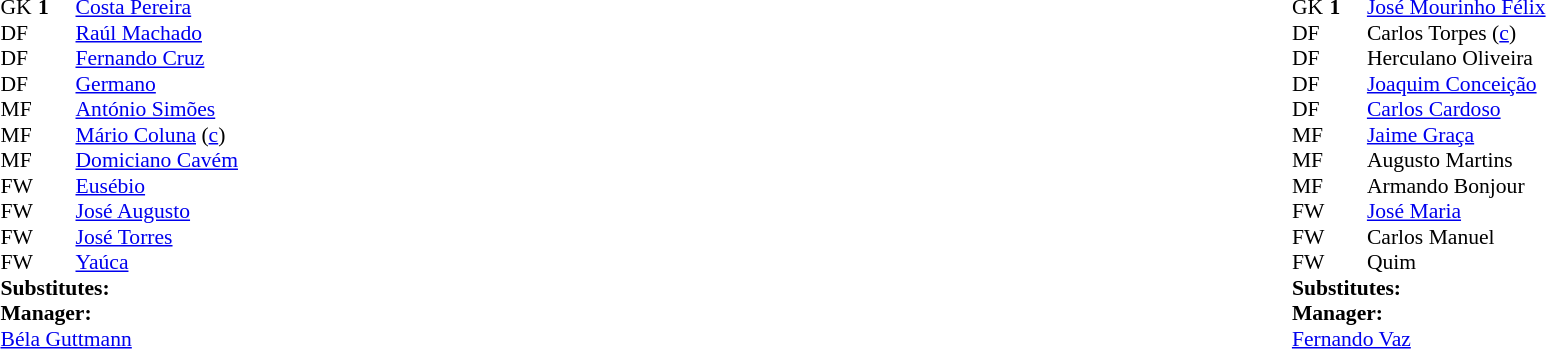<table width="100%">
<tr>
<td valign="top" width="50%"><br><table style="font-size: 90%" cellspacing="0" cellpadding="0">
<tr>
<td colspan="4"></td>
</tr>
<tr>
<th width=25></th>
<th width=25></th>
</tr>
<tr>
<td>GK</td>
<td><strong>1</strong></td>
<td> <a href='#'>Costa Pereira</a></td>
</tr>
<tr>
<td>DF</td>
<td></td>
<td> <a href='#'>Raúl Machado</a></td>
</tr>
<tr>
<td>DF</td>
<td></td>
<td> <a href='#'>Fernando Cruz</a></td>
</tr>
<tr>
<td>DF</td>
<td></td>
<td> <a href='#'>Germano</a></td>
</tr>
<tr>
<td>MF</td>
<td></td>
<td> <a href='#'>António Simões</a></td>
</tr>
<tr>
<td>MF</td>
<td></td>
<td> <a href='#'>Mário Coluna</a> (<a href='#'>c</a>)</td>
</tr>
<tr>
<td>MF</td>
<td></td>
<td> <a href='#'>Domiciano Cavém</a></td>
</tr>
<tr>
<td>FW</td>
<td></td>
<td> <a href='#'>Eusébio</a></td>
</tr>
<tr>
<td>FW</td>
<td></td>
<td> <a href='#'>José Augusto</a></td>
</tr>
<tr>
<td>FW</td>
<td></td>
<td> <a href='#'>José Torres</a></td>
</tr>
<tr>
<td>FW</td>
<td></td>
<td> <a href='#'>Yaúca</a></td>
</tr>
<tr>
<td colspan=3><strong>Substitutes:</strong></td>
</tr>
<tr>
<td colspan=3><strong>Manager:</strong></td>
</tr>
<tr>
<td colspan=4> <a href='#'>Béla Guttmann</a></td>
</tr>
</table>
</td>
<td valign="top"></td>
<td valign="top" width="50%"><br><table style="font-size: 90%" cellspacing="0" cellpadding="0" align=center>
<tr>
<td colspan="4"></td>
</tr>
<tr>
<th width=25></th>
<th width=25></th>
</tr>
<tr>
<td>GK</td>
<td><strong>1</strong></td>
<td> <a href='#'>José Mourinho Félix</a></td>
</tr>
<tr>
<td>DF</td>
<td></td>
<td> Carlos Torpes (<a href='#'>c</a>)</td>
</tr>
<tr>
<td>DF</td>
<td></td>
<td> Herculano Oliveira</td>
</tr>
<tr>
<td>DF</td>
<td></td>
<td> <a href='#'>Joaquim Conceição</a></td>
</tr>
<tr>
<td>DF</td>
<td></td>
<td> <a href='#'>Carlos Cardoso</a></td>
</tr>
<tr>
<td>MF</td>
<td></td>
<td> <a href='#'>Jaime Graça</a></td>
</tr>
<tr>
<td>MF</td>
<td></td>
<td> Augusto Martins</td>
</tr>
<tr>
<td>MF</td>
<td></td>
<td> Armando Bonjour</td>
</tr>
<tr>
<td>FW</td>
<td></td>
<td> <a href='#'>José Maria</a></td>
</tr>
<tr>
<td>FW</td>
<td></td>
<td> Carlos Manuel</td>
</tr>
<tr>
<td>FW</td>
<td></td>
<td> Quim</td>
</tr>
<tr>
<td colspan=3><strong>Substitutes:</strong></td>
</tr>
<tr>
<td colspan=3><strong>Manager:</strong></td>
</tr>
<tr>
<td colspan=4> <a href='#'>Fernando Vaz</a></td>
</tr>
</table>
</td>
</tr>
</table>
